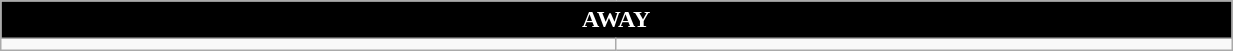<table class="wikitable collapsible collapsed" style="width:65%">
<tr>
<th colspan=5 ! style="color:white; background:#000000">AWAY</th>
</tr>
<tr>
<td></td>
<td></td>
</tr>
</table>
